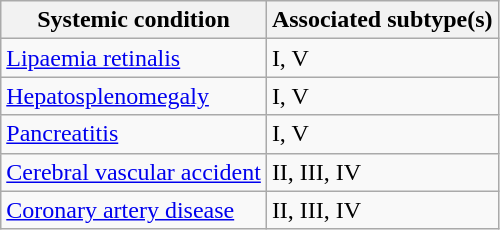<table class="wikitable">
<tr>
<th>Systemic condition</th>
<th>Associated subtype(s)</th>
</tr>
<tr>
<td><a href='#'>Lipaemia retinalis</a></td>
<td>I, V</td>
</tr>
<tr>
<td><a href='#'>Hepatosplenomegaly</a></td>
<td>I, V</td>
</tr>
<tr>
<td><a href='#'>Pancreatitis</a></td>
<td>I, V</td>
</tr>
<tr>
<td><a href='#'>Cerebral vascular accident</a></td>
<td>II, III, IV</td>
</tr>
<tr>
<td><a href='#'>Coronary artery disease</a></td>
<td>II, III, IV</td>
</tr>
</table>
